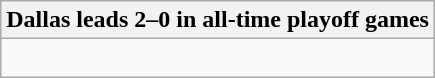<table class="wikitable collapsible collapsed">
<tr>
<th>Dallas leads 2–0 in all-time playoff games</th>
</tr>
<tr>
<td><br>
</td>
</tr>
</table>
